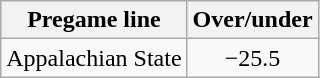<table class="wikitable">
<tr align="center">
<th style=>Pregame line</th>
<th style=>Over/under</th>
</tr>
<tr align="center">
<td>Appalachian State</td>
<td>−25.5</td>
</tr>
</table>
